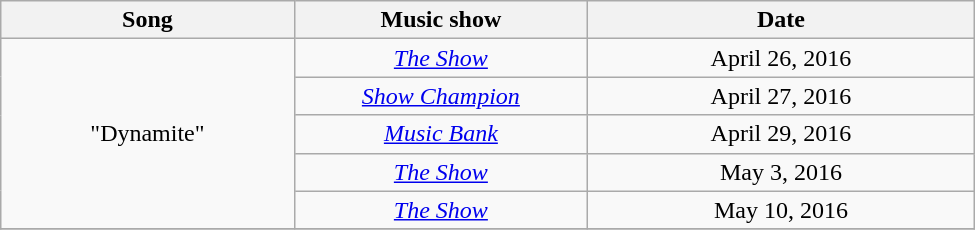<table class="wikitable" style="text-align:center; width:650px;">
<tr>
<th style="width:150px;">Song</th>
<th style="width:150px;">Music show</th>
<th style="width:200px;">Date</th>
</tr>
<tr>
<td rowspan="5">"Dynamite"</td>
<td><em><a href='#'>The Show</a></em></td>
<td>April 26, 2016</td>
</tr>
<tr>
<td><em><a href='#'>Show Champion</a></em></td>
<td>April 27, 2016</td>
</tr>
<tr>
<td><em><a href='#'>Music Bank</a></em></td>
<td>April 29, 2016</td>
</tr>
<tr>
<td><em><a href='#'>The Show</a></em></td>
<td>May 3, 2016</td>
</tr>
<tr>
<td><em><a href='#'>The Show</a></em></td>
<td>May 10, 2016</td>
</tr>
<tr>
</tr>
</table>
